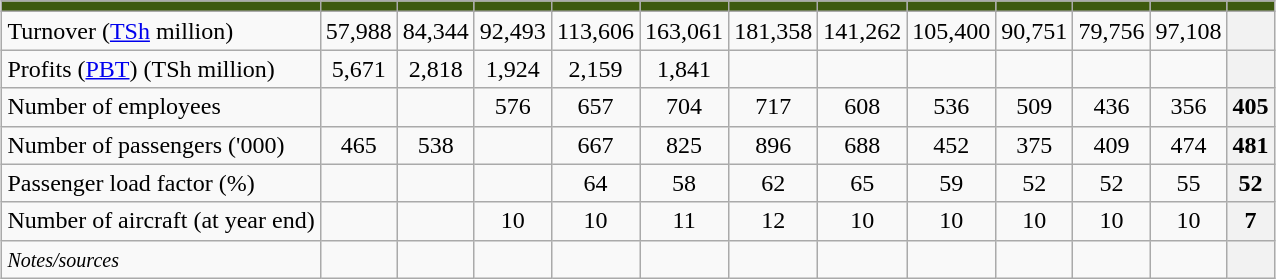<table class="wikitable" style="margin:1em auto; text-align:center;">
<tr>
<th style="background: #3D590E"></th>
<th style="background: #3D590E;"></th>
<th style="background: #3D590E;"></th>
<th style="background: #3D590E;"></th>
<th style="background: #3D590E;"></th>
<th style="background: #3D590E;"></th>
<th style="background: #3D590E;"></th>
<th style="background: #3D590E;"></th>
<th style="background: #3D590E;"></th>
<th style="background: #3D590E;"></th>
<th style="background: #3D590E;"></th>
<th style="background: #3D590E;"></th>
<th style="background: #3D590E;"></th>
</tr>
<tr>
<td align="left">Turnover (<a href='#'>TSh</a> million)</td>
<td>57,988</td>
<td>84,344</td>
<td>92,493</td>
<td>113,606</td>
<td>163,061</td>
<td>181,358</td>
<td>141,262</td>
<td>105,400</td>
<td>90,751</td>
<td>79,756</td>
<td>97,108</td>
<th></th>
</tr>
<tr>
<td align="left">Profits (<a href='#'>PBT</a>) (TSh million)</td>
<td>5,671</td>
<td>2,818</td>
<td>1,924</td>
<td>2,159</td>
<td>1,841</td>
<td></td>
<td></td>
<td></td>
<td></td>
<td></td>
<td></td>
<th></th>
</tr>
<tr>
<td align="left">Number of employees</td>
<td align=center></td>
<td align=center></td>
<td>576</td>
<td>657</td>
<td>704</td>
<td>717</td>
<td>608</td>
<td>536</td>
<td>509</td>
<td>436</td>
<td>356</td>
<th>405</th>
</tr>
<tr>
<td align="left">Number of passengers ('000)</td>
<td>465</td>
<td>538</td>
<td align=center></td>
<td>667</td>
<td>825</td>
<td>896</td>
<td>688</td>
<td>452</td>
<td>375</td>
<td>409</td>
<td>474</td>
<th>481</th>
</tr>
<tr>
<td align="left">Passenger load factor (%)</td>
<td align=center></td>
<td align=center></td>
<td align=center></td>
<td>64</td>
<td>58</td>
<td>62</td>
<td>65</td>
<td>59</td>
<td>52</td>
<td>52</td>
<td>55</td>
<th>52</th>
</tr>
<tr>
<td align="left">Number of aircraft (at year end)</td>
<td align=center></td>
<td align=center></td>
<td>10</td>
<td>10</td>
<td>11</td>
<td>12</td>
<td>10</td>
<td>10</td>
<td>10</td>
<td>10</td>
<td>10</td>
<th>7</th>
</tr>
<tr>
<td align="left"><small><em>Notes/sources</em></small></td>
<td></td>
<td></td>
<td></td>
<td></td>
<td></td>
<td></td>
<td></td>
<td></td>
<td></td>
<td></td>
<td></td>
<th></th>
</tr>
</table>
